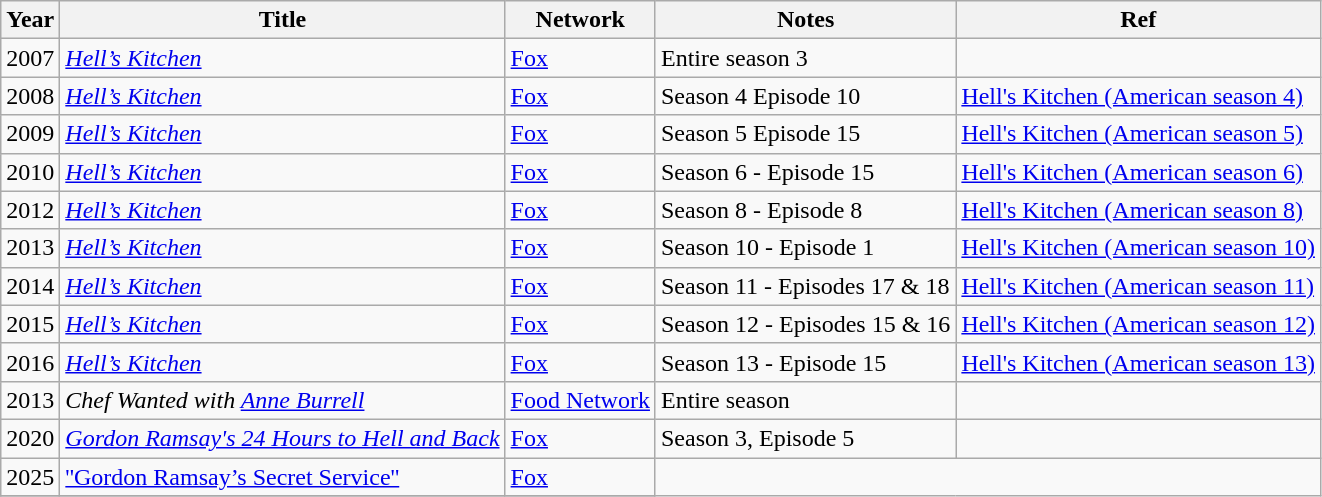<table class="wikitable">
<tr>
<th>Year</th>
<th>Title</th>
<th>Network</th>
<th>Notes</th>
<th>Ref</th>
</tr>
<tr>
<td>2007</td>
<td><a href='#'><em>Hell’s Kitchen</em></a></td>
<td><a href='#'>Fox</a></td>
<td>Entire season 3</td>
<td></td>
</tr>
<tr>
<td>2008</td>
<td><a href='#'><em>Hell’s Kitchen</em></a></td>
<td><a href='#'>Fox</a></td>
<td>Season 4 Episode 10</td>
<td><a href='#'>Hell's Kitchen (American season 4)</a></td>
</tr>
<tr>
<td>2009</td>
<td><a href='#'><em>Hell’s Kitchen</em></a></td>
<td><a href='#'>Fox</a></td>
<td>Season 5 Episode 15</td>
<td><a href='#'>Hell's Kitchen (American season 5)</a></td>
</tr>
<tr>
<td>2010</td>
<td><a href='#'><em>Hell’s Kitchen</em></a></td>
<td><a href='#'>Fox</a></td>
<td>Season 6 - Episode 15</td>
<td><a href='#'>Hell's Kitchen (American season 6)</a></td>
</tr>
<tr>
<td>2012</td>
<td><a href='#'><em>Hell’s Kitchen</em></a></td>
<td><a href='#'>Fox</a></td>
<td>Season 8 - Episode 8</td>
<td><a href='#'>Hell's Kitchen (American season 8)</a></td>
</tr>
<tr>
<td>2013</td>
<td><a href='#'><em>Hell’s Kitchen</em></a></td>
<td><a href='#'>Fox</a></td>
<td>Season 10 - Episode 1</td>
<td><a href='#'>Hell's Kitchen (American season 10)</a></td>
</tr>
<tr>
<td>2014</td>
<td><a href='#'><em>Hell’s Kitchen</em></a></td>
<td><a href='#'>Fox</a></td>
<td>Season 11 - Episodes 17 & 18</td>
<td><a href='#'>Hell's Kitchen (American season 11)</a></td>
</tr>
<tr>
<td>2015</td>
<td><a href='#'><em>Hell’s Kitchen</em></a></td>
<td><a href='#'>Fox</a></td>
<td>Season 12 - Episodes 15 & 16</td>
<td><a href='#'>Hell's Kitchen (American season 12)</a></td>
</tr>
<tr>
<td>2016</td>
<td><a href='#'><em>Hell’s Kitchen</em></a></td>
<td><a href='#'>Fox</a></td>
<td>Season 13 - Episode 15</td>
<td><a href='#'>Hell's Kitchen (American season 13)</a></td>
</tr>
<tr>
<td>2013</td>
<td><em>Chef Wanted with <a href='#'>Anne Burrell</a></em></td>
<td><a href='#'>Food Network</a></td>
<td>Entire season</td>
<td></td>
</tr>
<tr>
<td>2020</td>
<td><em><a href='#'>Gordon Ramsay's 24 Hours to Hell and Back</a></em></td>
<td><a href='#'>Fox</a></td>
<td>Season 3, Episode 5</td>
<td></td>
</tr>
<tr>
<td>2025</td>
<td><a href='#'>''Gordon Ramsay’s Secret Service''</a></td>
<td><a href='#'>Fox</a></td>
</tr>
<tr>
</tr>
</table>
